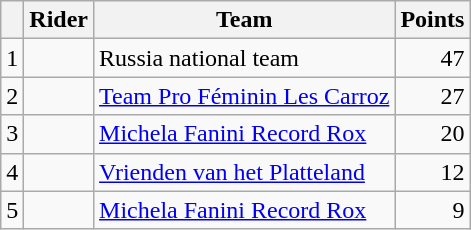<table class="wikitable">
<tr>
<th></th>
<th>Rider</th>
<th>Team</th>
<th>Points</th>
</tr>
<tr>
<td>1</td>
<td></td>
<td>Russia national team</td>
<td align="right">47</td>
</tr>
<tr>
<td>2</td>
<td></td>
<td><a href='#'>Team Pro Féminin Les Carroz</a></td>
<td align="right">27</td>
</tr>
<tr>
<td>3</td>
<td></td>
<td><a href='#'>Michela Fanini Record Rox</a></td>
<td align="right">20</td>
</tr>
<tr>
<td>4</td>
<td></td>
<td><a href='#'>Vrienden van het Platteland</a></td>
<td align="right">12</td>
</tr>
<tr>
<td>5</td>
<td></td>
<td><a href='#'>Michela Fanini Record Rox</a></td>
<td align="right">9</td>
</tr>
</table>
